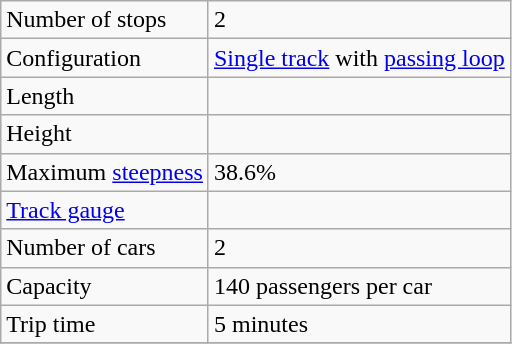<table class = "wikitable">
<tr>
<td>Number of stops</td>
<td>2</td>
</tr>
<tr>
<td>Configuration</td>
<td><a href='#'>Single track</a> with <a href='#'>passing loop</a></td>
</tr>
<tr>
<td>Length</td>
<td></td>
</tr>
<tr>
<td>Height</td>
<td></td>
</tr>
<tr>
<td>Maximum <a href='#'>steepness</a></td>
<td>38.6%</td>
</tr>
<tr>
<td><a href='#'>Track gauge</a></td>
<td></td>
</tr>
<tr>
<td>Number of cars</td>
<td>2</td>
</tr>
<tr>
<td>Capacity</td>
<td>140 passengers per car</td>
</tr>
<tr>
<td>Trip time</td>
<td>5 minutes</td>
</tr>
<tr>
</tr>
</table>
